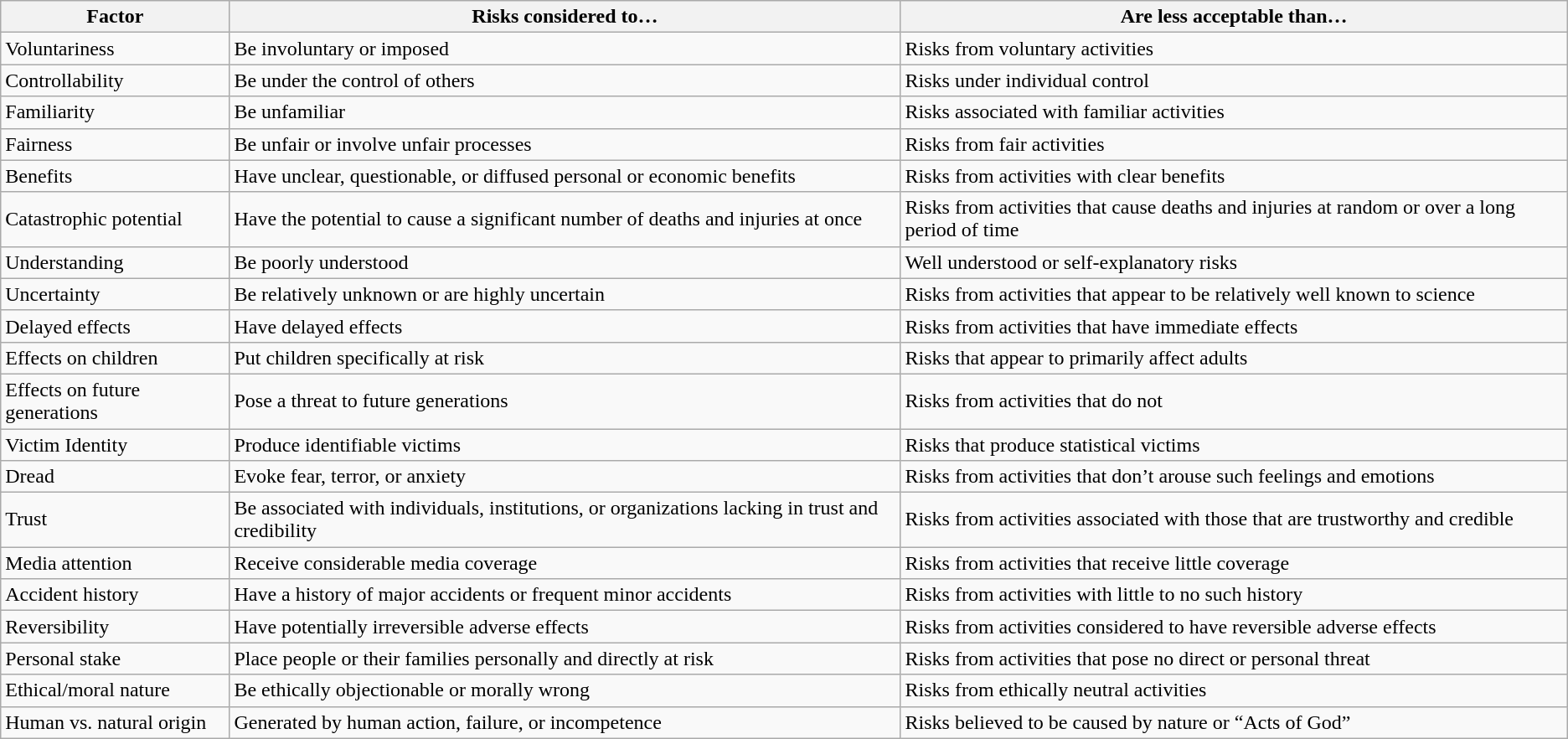<table class="wikitable">
<tr>
<th>Factor</th>
<th>Risks considered to…</th>
<th>Are less acceptable than…</th>
</tr>
<tr>
<td>Voluntariness</td>
<td>Be involuntary or imposed</td>
<td>Risks from voluntary activities</td>
</tr>
<tr>
<td>Controllability</td>
<td>Be under the control of others</td>
<td>Risks under individual control</td>
</tr>
<tr>
<td>Familiarity</td>
<td>Be unfamiliar</td>
<td>Risks associated with familiar activities</td>
</tr>
<tr>
<td>Fairness</td>
<td>Be unfair or involve unfair processes</td>
<td>Risks from fair activities</td>
</tr>
<tr>
<td>Benefits</td>
<td>Have unclear, questionable, or diffused personal or economic benefits</td>
<td>Risks from activities with clear benefits</td>
</tr>
<tr>
<td>Catastrophic potential</td>
<td>Have the potential to cause a significant number of deaths and injuries at once</td>
<td>Risks from activities that cause deaths and injuries at random or over a long period of time</td>
</tr>
<tr>
<td>Understanding</td>
<td>Be poorly understood</td>
<td>Well understood or self-explanatory risks</td>
</tr>
<tr>
<td>Uncertainty</td>
<td>Be relatively unknown or are highly uncertain</td>
<td>Risks from activities that appear to be relatively well known to science</td>
</tr>
<tr>
<td>Delayed effects</td>
<td>Have delayed effects</td>
<td>Risks from activities that have immediate effects</td>
</tr>
<tr>
<td>Effects on children</td>
<td>Put children specifically at risk</td>
<td>Risks that appear to primarily affect adults</td>
</tr>
<tr>
<td>Effects on future generations</td>
<td>Pose a threat to future generations</td>
<td>Risks from activities that do not</td>
</tr>
<tr>
<td>Victim Identity</td>
<td>Produce identifiable victims</td>
<td>Risks that produce statistical victims</td>
</tr>
<tr>
<td>Dread</td>
<td>Evoke fear, terror, or anxiety</td>
<td>Risks from activities that don’t arouse such feelings and emotions</td>
</tr>
<tr>
<td>Trust</td>
<td>Be associated with individuals, institutions, or organizations lacking in trust and credibility</td>
<td>Risks from activities associated with those that are trustworthy and credible</td>
</tr>
<tr>
<td>Media attention</td>
<td>Receive considerable media coverage</td>
<td>Risks from activities that receive little coverage</td>
</tr>
<tr>
<td>Accident history</td>
<td>Have a history of major accidents or frequent minor accidents</td>
<td>Risks from activities with little to no such history</td>
</tr>
<tr>
<td>Reversibility</td>
<td>Have potentially irreversible adverse effects</td>
<td>Risks from activities considered to have reversible adverse effects</td>
</tr>
<tr>
<td>Personal stake</td>
<td>Place people or their families personally and directly at risk</td>
<td>Risks from activities that pose no direct or personal threat</td>
</tr>
<tr>
<td>Ethical/moral nature</td>
<td>Be ethically objectionable or morally wrong</td>
<td>Risks from ethically neutral activities</td>
</tr>
<tr>
<td>Human vs. natural origin</td>
<td>Generated by human action, failure, or incompetence</td>
<td>Risks believed to be caused by nature or “Acts of God”</td>
</tr>
</table>
